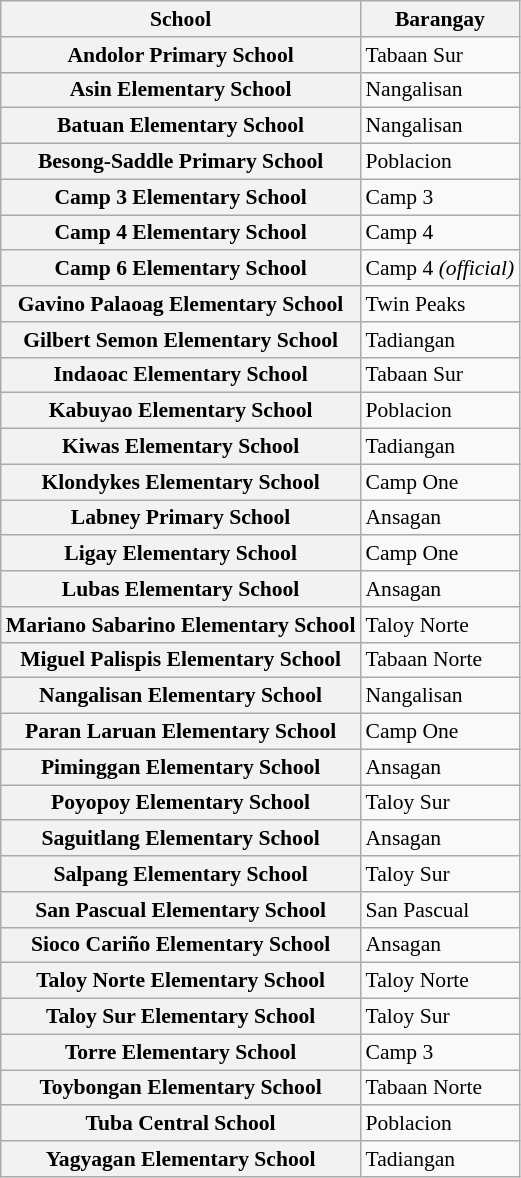<table class="wikitable collapsible sortable collapsed plainrowheaders" style="font-size:90%;">
<tr>
<th scope="col">School</th>
<th scope="col">Barangay</th>
</tr>
<tr>
<th scope="row">Andolor Primary School</th>
<td>Tabaan Sur</td>
</tr>
<tr>
<th scope="row">Asin Elementary School</th>
<td>Nangalisan</td>
</tr>
<tr>
<th scope="row">Batuan Elementary School</th>
<td>Nangalisan</td>
</tr>
<tr>
<th scope="row">Besong-Saddle Primary School</th>
<td>Poblacion</td>
</tr>
<tr>
<th scope="row">Camp 3 Elementary School</th>
<td>Camp 3</td>
</tr>
<tr>
<th scope="row">Camp 4 Elementary School</th>
<td>Camp 4</td>
</tr>
<tr>
<th scope="row">Camp 6 Elementary School</th>
<td>Camp 4 <em>(official)</em></td>
</tr>
<tr>
<th scope="row">Gavino Palaoag Elementary School</th>
<td>Twin Peaks</td>
</tr>
<tr>
<th scope="row">Gilbert Semon Elementary School</th>
<td>Tadiangan</td>
</tr>
<tr>
<th scope="row">Indaoac Elementary School</th>
<td>Tabaan Sur</td>
</tr>
<tr>
<th scope="row">Kabuyao Elementary School</th>
<td>Poblacion</td>
</tr>
<tr>
<th scope="row">Kiwas Elementary School</th>
<td>Tadiangan</td>
</tr>
<tr>
<th scope="row">Klondykes Elementary School</th>
<td>Camp One</td>
</tr>
<tr>
<th scope="row">Labney Primary School</th>
<td>Ansagan</td>
</tr>
<tr>
<th scope="row">Ligay Elementary School</th>
<td>Camp One</td>
</tr>
<tr>
<th scope="row">Lubas Elementary School</th>
<td>Ansagan</td>
</tr>
<tr>
<th scope="row">Mariano Sabarino Elementary School</th>
<td>Taloy Norte</td>
</tr>
<tr>
<th scope="row">Miguel Palispis Elementary School</th>
<td>Tabaan Norte</td>
</tr>
<tr>
<th scope="row">Nangalisan Elementary School</th>
<td>Nangalisan</td>
</tr>
<tr>
<th scope="row">Paran Laruan Elementary School</th>
<td>Camp One</td>
</tr>
<tr>
<th scope="row">Piminggan Elementary School</th>
<td>Ansagan</td>
</tr>
<tr>
<th scope="row">Poyopoy Elementary School</th>
<td>Taloy Sur</td>
</tr>
<tr>
<th scope="row">Saguitlang Elementary School</th>
<td>Ansagan</td>
</tr>
<tr>
<th scope="row">Salpang Elementary School</th>
<td>Taloy Sur</td>
</tr>
<tr>
<th scope="row">San Pascual Elementary School</th>
<td>San Pascual</td>
</tr>
<tr>
<th scope="row">Sioco Cariño Elementary School</th>
<td>Ansagan</td>
</tr>
<tr>
<th scope="row">Taloy Norte Elementary School</th>
<td>Taloy Norte</td>
</tr>
<tr>
<th scope="row">Taloy Sur Elementary School</th>
<td>Taloy Sur</td>
</tr>
<tr>
<th scope="row">Torre Elementary School</th>
<td>Camp 3</td>
</tr>
<tr>
<th scope="row">Toybongan Elementary School</th>
<td>Tabaan Norte</td>
</tr>
<tr>
<th scope="row">Tuba Central School</th>
<td>Poblacion</td>
</tr>
<tr>
<th scope="row">Yagyagan Elementary School</th>
<td>Tadiangan</td>
</tr>
</table>
